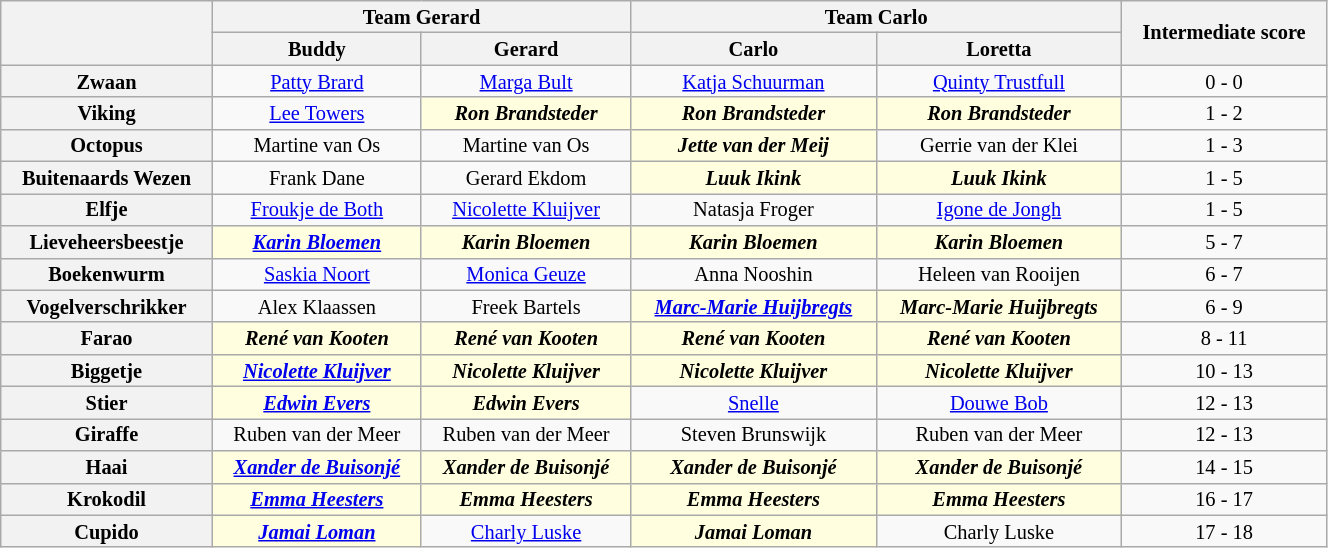<table class="wikitable" style="text-align:center; font-size:85%; line-height:15px; width:70%">
<tr>
<th rowspan="2"></th>
<th colspan="2">Team Gerard</th>
<th colspan="2">Team Carlo</th>
<th rowspan="2">Intermediate score</th>
</tr>
<tr>
<th>Buddy</th>
<th>Gerard</th>
<th>Carlo</th>
<th>Loretta</th>
</tr>
<tr>
<th>Zwaan</th>
<td><a href='#'>Patty Brard</a></td>
<td><a href='#'>Marga Bult</a></td>
<td><a href='#'>Katja Schuurman</a></td>
<td><a href='#'>Quinty Trustfull</a></td>
<td>0 - 0</td>
</tr>
<tr>
<th>Viking</th>
<td><a href='#'>Lee Towers</a></td>
<td bgcolor="lightyellow"><strong><em>Ron Brandsteder</em></strong></td>
<td bgcolor="lightyellow"><strong><em>Ron Brandsteder</em></strong></td>
<td bgcolor="lightyellow"><strong><em>Ron Brandsteder</em></strong></td>
<td>1 - 2</td>
</tr>
<tr>
<th>Octopus</th>
<td>Martine van Os</td>
<td>Martine van Os</td>
<td bgcolor="lightyellow"><strong><em>Jette van der Meij</em></strong></td>
<td>Gerrie van der Klei</td>
<td>1 - 3</td>
</tr>
<tr>
<th>Buitenaards Wezen</th>
<td>Frank Dane</td>
<td>Gerard Ekdom</td>
<td bgcolor="lightyellow"><strong><em>Luuk Ikink</em></strong></td>
<td bgcolor="lightyellow"><strong><em>Luuk Ikink</em></strong></td>
<td>1 - 5</td>
</tr>
<tr>
<th>Elfje</th>
<td><a href='#'>Froukje de Both</a></td>
<td><a href='#'>Nicolette Kluijver</a></td>
<td>Natasja Froger</td>
<td><a href='#'>Igone de Jongh</a></td>
<td>1 - 5</td>
</tr>
<tr>
<th>Lieveheersbeestje</th>
<td bgcolor="lightyellow"><strong><em><a href='#'>Karin Bloemen</a></em></strong></td>
<td bgcolor="lightyellow"><strong><em>Karin Bloemen</em></strong></td>
<td bgcolor="lightyellow"><strong><em>Karin Bloemen</em></strong></td>
<td bgcolor="lightyellow"><strong><em>Karin Bloemen</em></strong></td>
<td>5  - 7</td>
</tr>
<tr>
<th>Boekenwurm</th>
<td><a href='#'>Saskia Noort</a></td>
<td><a href='#'>Monica Geuze</a></td>
<td>Anna Nooshin</td>
<td>Heleen van Rooijen</td>
<td>6  - 7</td>
</tr>
<tr>
<th>Vogelverschrikker</th>
<td>Alex Klaassen</td>
<td>Freek Bartels</td>
<td bgcolor="lightyellow"><strong><em><a href='#'>Marc-Marie Huijbregts</a></em></strong></td>
<td bgcolor="lightyellow"><strong><em>Marc-Marie Huijbregts</em></strong></td>
<td>6 - 9</td>
</tr>
<tr>
<th>Farao</th>
<td bgcolor="lightyellow"><strong><em>René van Kooten</em></strong></td>
<td bgcolor="lightyellow"><strong><em>René van Kooten</em></strong></td>
<td bgcolor="lightyellow"><strong><em>René van Kooten</em></strong></td>
<td bgcolor="lightyellow"><strong><em>René van Kooten</em></strong></td>
<td>8 - 11</td>
</tr>
<tr>
<th>Biggetje</th>
<td bgcolor="lightyellow"><strong><em><a href='#'>Nicolette Kluijver</a></em></strong></td>
<td bgcolor="lightyellow"><strong><em>Nicolette Kluijver</em></strong></td>
<td bgcolor="lightyellow"><strong><em>Nicolette Kluijver</em></strong></td>
<td bgcolor="lightyellow"><strong><em>Nicolette Kluijver</em></strong></td>
<td>10 - 13</td>
</tr>
<tr>
<th>Stier</th>
<td bgcolor="lightyellow"><strong><em><a href='#'>Edwin Evers</a></em></strong></td>
<td bgcolor="lightyellow"><strong><em>Edwin Evers</em></strong></td>
<td><a href='#'>Snelle</a></td>
<td><a href='#'>Douwe Bob</a></td>
<td>12 - 13</td>
</tr>
<tr>
<th>Giraffe</th>
<td>Ruben van der Meer</td>
<td>Ruben van der Meer</td>
<td>Steven Brunswijk</td>
<td>Ruben van der Meer</td>
<td>12 - 13</td>
</tr>
<tr>
<th>Haai</th>
<td bgcolor="lightyellow"><strong><em><a href='#'>Xander de Buisonjé</a></em></strong></td>
<td bgcolor="lightyellow"><strong><em>Xander de Buisonjé</em></strong></td>
<td bgcolor="lightyellow"><strong><em>Xander de Buisonjé</em></strong></td>
<td bgcolor="lightyellow"><strong><em>Xander de Buisonjé</em></strong></td>
<td>14 - 15</td>
</tr>
<tr>
<th>Krokodil</th>
<td bgcolor="lightyellow"><strong><em><a href='#'>Emma Heesters</a></em></strong></td>
<td bgcolor="lightyellow"><strong><em>Emma Heesters</em></strong></td>
<td bgcolor="lightyellow"><strong><em>Emma Heesters</em></strong></td>
<td bgcolor="lightyellow"><strong><em>Emma Heesters</em></strong></td>
<td>16 - 17</td>
</tr>
<tr>
<th>Cupido</th>
<td bgcolor="lightyellow"><strong><em><a href='#'>Jamai Loman</a></em></strong></td>
<td><a href='#'>Charly Luske</a></td>
<td bgcolor="lightyellow"><strong><em>Jamai Loman</em></strong></td>
<td>Charly Luske</td>
<td>17 - 18</td>
</tr>
</table>
